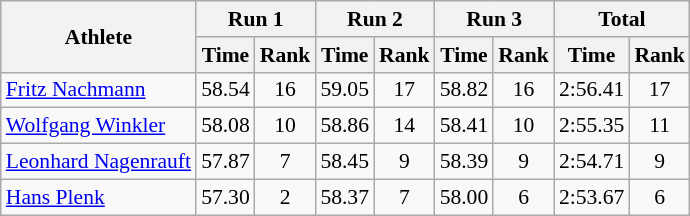<table class="wikitable" border="1" style="font-size:90%">
<tr>
<th rowspan="2">Athlete</th>
<th colspan="2">Run 1</th>
<th colspan="2">Run 2</th>
<th colspan="2">Run 3</th>
<th colspan="2">Total</th>
</tr>
<tr>
<th>Time</th>
<th>Rank</th>
<th>Time</th>
<th>Rank</th>
<th>Time</th>
<th>Rank</th>
<th>Time</th>
<th>Rank</th>
</tr>
<tr>
<td><a href='#'>Fritz Nachmann</a></td>
<td align="center">58.54</td>
<td align="center">16</td>
<td align="center">59.05</td>
<td align="center">17</td>
<td align="center">58.82</td>
<td align="center">16</td>
<td align="center">2:56.41</td>
<td align="center">17</td>
</tr>
<tr>
<td><a href='#'>Wolfgang Winkler</a></td>
<td align="center">58.08</td>
<td align="center">10</td>
<td align="center">58.86</td>
<td align="center">14</td>
<td align="center">58.41</td>
<td align="center">10</td>
<td align="center">2:55.35</td>
<td align="center">11</td>
</tr>
<tr>
<td><a href='#'>Leonhard Nagenrauft</a></td>
<td align="center">57.87</td>
<td align="center">7</td>
<td align="center">58.45</td>
<td align="center">9</td>
<td align="center">58.39</td>
<td align="center">9</td>
<td align="center">2:54.71</td>
<td align="center">9</td>
</tr>
<tr>
<td><a href='#'>Hans Plenk</a></td>
<td align="center">57.30</td>
<td align="center">2</td>
<td align="center">58.37</td>
<td align="center">7</td>
<td align="center">58.00</td>
<td align="center">6</td>
<td align="center">2:53.67</td>
<td align="center">6</td>
</tr>
</table>
